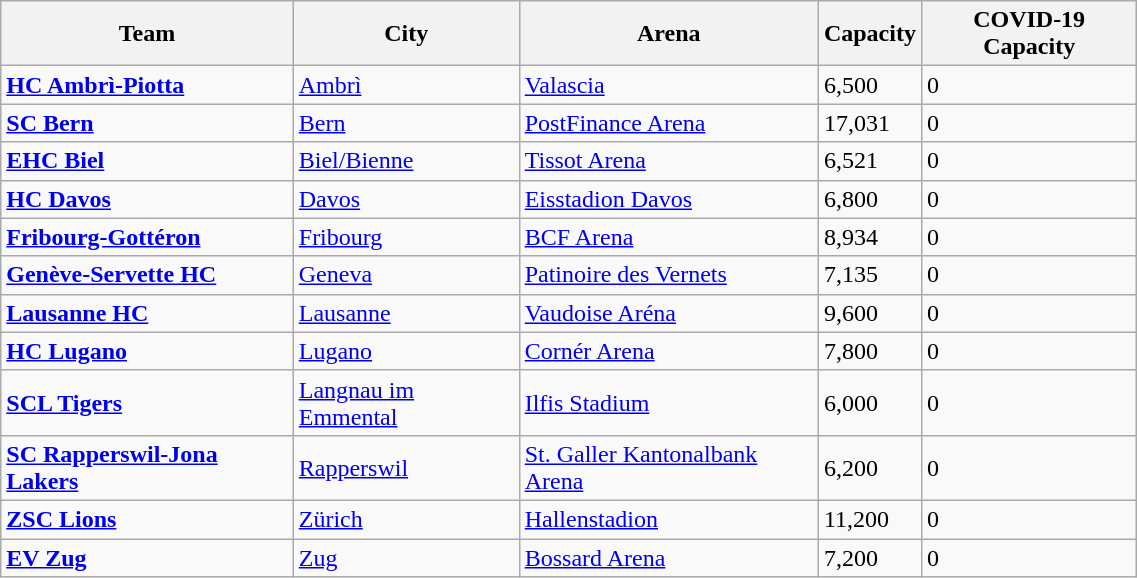<table class="wikitable" style="text-align:left" width=60%>
<tr>
<th>Team</th>
<th>City</th>
<th>Arena</th>
<th>Capacity</th>
<th>COVID-19 Capacity</th>
</tr>
<tr>
<td><strong><a href='#'>HC Ambrì-Piotta</a></strong></td>
<td><a href='#'>Ambrì</a></td>
<td><a href='#'>Valascia</a></td>
<td>6,500</td>
<td>0</td>
</tr>
<tr>
<td><strong><a href='#'>SC Bern</a></strong></td>
<td><a href='#'>Bern</a></td>
<td><a href='#'>PostFinance Arena</a></td>
<td>17,031</td>
<td>0</td>
</tr>
<tr>
<td><strong><a href='#'>EHC Biel</a></strong></td>
<td><a href='#'>Biel/Bienne</a></td>
<td><a href='#'>Tissot Arena</a></td>
<td>6,521</td>
<td>0</td>
</tr>
<tr>
<td><strong><a href='#'>HC Davos</a></strong></td>
<td><a href='#'>Davos</a></td>
<td><a href='#'>Eisstadion Davos</a></td>
<td>6,800</td>
<td>0</td>
</tr>
<tr>
<td><strong><a href='#'>Fribourg-Gottéron</a></strong></td>
<td><a href='#'>Fribourg</a></td>
<td><a href='#'>BCF Arena</a></td>
<td>8,934</td>
<td>0</td>
</tr>
<tr>
<td><strong><a href='#'>Genève-Servette HC</a></strong></td>
<td><a href='#'>Geneva</a></td>
<td><a href='#'>Patinoire des Vernets</a></td>
<td>7,135</td>
<td>0</td>
</tr>
<tr>
<td><strong><a href='#'>Lausanne HC</a></strong></td>
<td><a href='#'>Lausanne</a></td>
<td><a href='#'>Vaudoise Aréna</a></td>
<td>9,600</td>
<td>0</td>
</tr>
<tr>
<td><strong><a href='#'>HC Lugano</a></strong></td>
<td><a href='#'>Lugano</a></td>
<td><a href='#'>Cornér Arena</a></td>
<td>7,800</td>
<td>0</td>
</tr>
<tr>
<td><strong><a href='#'>SCL Tigers</a></strong></td>
<td><a href='#'>Langnau im Emmental</a></td>
<td><a href='#'>Ilfis Stadium</a></td>
<td>6,000</td>
<td>0</td>
</tr>
<tr>
<td><strong><a href='#'>SC Rapperswil-Jona Lakers</a></strong></td>
<td><a href='#'>Rapperswil</a></td>
<td><a href='#'>St. Galler Kantonalbank Arena</a></td>
<td>6,200</td>
<td>0</td>
</tr>
<tr>
<td><strong><a href='#'>ZSC Lions</a></strong></td>
<td><a href='#'>Zürich</a></td>
<td><a href='#'>Hallenstadion</a></td>
<td>11,200</td>
<td>0</td>
</tr>
<tr>
<td><strong><a href='#'>EV Zug</a></strong></td>
<td><a href='#'>Zug</a></td>
<td><a href='#'>Bossard Arena</a></td>
<td>7,200</td>
<td>0</td>
</tr>
</table>
